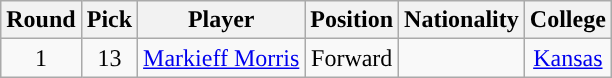<table class="wikitable sortable sortable">
<tr>
<th>Round</th>
<th>Pick</th>
<th>Player</th>
<th>Position</th>
<th>Nationality</th>
<th>College</th>
</tr>
<tr style="text-align: center">
<td>1</td>
<td>13</td>
<td><a href='#'>Markieff Morris</a></td>
<td>Forward</td>
<td></td>
<td><a href='#'>Kansas</a></td>
</tr>
</table>
